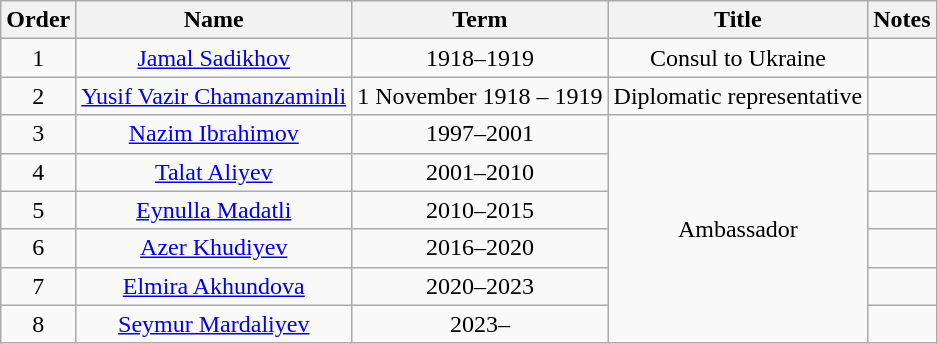<table class="wikitable">
<tr>
<th>Order</th>
<th>Name</th>
<th>Term</th>
<th>Title</th>
<th>Notes</th>
</tr>
<tr>
<td align=center>1</td>
<td align=center><a href='#'>Jamal Sadikhov</a></td>
<td align=center>1918–1919</td>
<td align=center>Consul to Ukraine</td>
<td></td>
</tr>
<tr>
<td align=center>2</td>
<td align=center><a href='#'>Yusif Vazir Chamanzaminli</a></td>
<td align=center>1 November 1918 – 1919</td>
<td align=center>Diplomatic representative</td>
<td></td>
</tr>
<tr>
<td align=center>3</td>
<td align=center><a href='#'>Nazim Ibrahimov</a></td>
<td align=center>1997–2001</td>
<td rowspan="6" align="center">Ambassador</td>
<td></td>
</tr>
<tr>
<td align=center>4</td>
<td align=center><a href='#'>Talat Aliyev</a></td>
<td align=center>2001–2010</td>
<td></td>
</tr>
<tr>
<td align=center>5</td>
<td align=center><a href='#'>Eynulla Madatli</a></td>
<td align=center>2010–2015</td>
<td></td>
</tr>
<tr>
<td align=center>6</td>
<td align=center><a href='#'>Azer Khudiyev</a></td>
<td align=center>2016–2020</td>
<td></td>
</tr>
<tr>
<td align=center>7</td>
<td align=center><a href='#'>Elmira Akhundova</a></td>
<td align=center>2020–2023</td>
<td></td>
</tr>
<tr>
<td align=center>8</td>
<td align=center><a href='#'>Seymur Mardaliyev</a></td>
<td align=center>2023–</td>
<td></td>
</tr>
</table>
